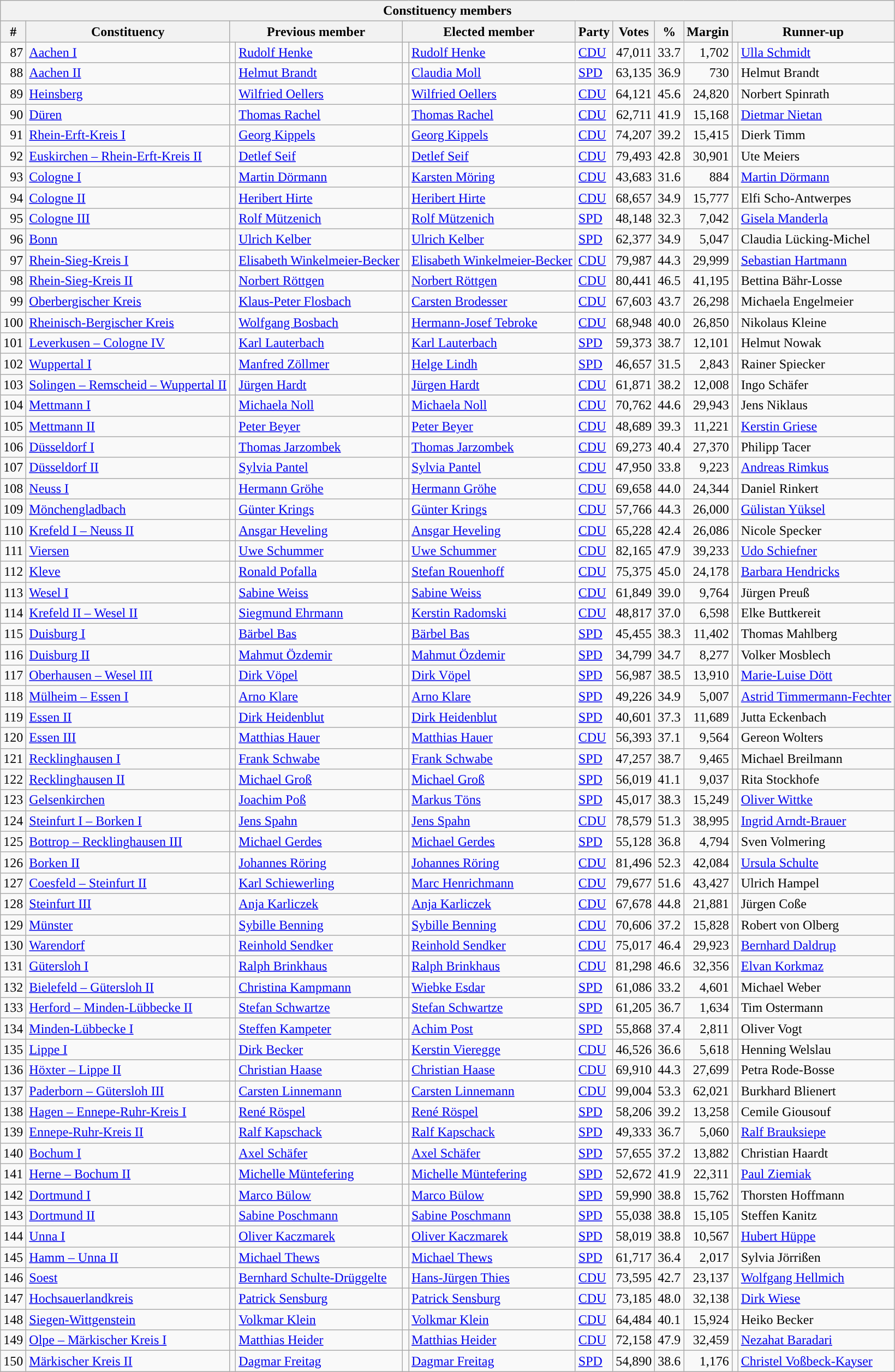<table class="wikitable sortable" style="text-align:right">
<tr>
<th colspan="12">Constituency members</th>
</tr>
<tr>
<th>#</th>
<th>Constituency</th>
<th colspan="2">Previous member</th>
<th colspan="2">Elected member</th>
<th>Party</th>
<th>Votes</th>
<th>%</th>
<th>Margin</th>
<th colspan="2">Runner-up</th>
</tr>
<tr>
<td>87</td>
<td align=left><a href='#'>Aachen I</a></td>
<td bgcolor=></td>
<td align=left><a href='#'>Rudolf Henke</a></td>
<td bgcolor=></td>
<td align=left><a href='#'>Rudolf Henke</a></td>
<td align=left><a href='#'>CDU</a></td>
<td>47,011</td>
<td>33.7</td>
<td>1,702</td>
<td bgcolor=></td>
<td align=left><a href='#'>Ulla Schmidt</a></td>
</tr>
<tr>
<td>88</td>
<td align=left><a href='#'>Aachen II</a></td>
<td bgcolor=></td>
<td align=left><a href='#'>Helmut Brandt</a></td>
<td bgcolor=></td>
<td align=left><a href='#'>Claudia Moll</a></td>
<td align=left><a href='#'>SPD</a></td>
<td>63,135</td>
<td>36.9</td>
<td>730</td>
<td bgcolor=></td>
<td align=left>Helmut Brandt</td>
</tr>
<tr>
<td>89</td>
<td align=left><a href='#'>Heinsberg</a></td>
<td bgcolor=></td>
<td align=left><a href='#'>Wilfried Oellers</a></td>
<td bgcolor=></td>
<td align=left><a href='#'>Wilfried Oellers</a></td>
<td align=left><a href='#'>CDU</a></td>
<td>64,121</td>
<td>45.6</td>
<td>24,820</td>
<td bgcolor=></td>
<td align=left>Norbert Spinrath</td>
</tr>
<tr>
<td>90</td>
<td align=left><a href='#'>Düren</a></td>
<td bgcolor=></td>
<td align=left><a href='#'>Thomas Rachel</a></td>
<td bgcolor=></td>
<td align=left><a href='#'>Thomas Rachel</a></td>
<td align=left><a href='#'>CDU</a></td>
<td>62,711</td>
<td>41.9</td>
<td>15,168</td>
<td bgcolor=></td>
<td align=left><a href='#'>Dietmar Nietan</a></td>
</tr>
<tr>
<td>91</td>
<td align=left><a href='#'>Rhein-Erft-Kreis I</a></td>
<td bgcolor=></td>
<td align=left><a href='#'>Georg Kippels</a></td>
<td bgcolor=></td>
<td align=left><a href='#'>Georg Kippels</a></td>
<td align=left><a href='#'>CDU</a></td>
<td>74,207</td>
<td>39.2</td>
<td>15,415</td>
<td bgcolor=></td>
<td align=left>Dierk Timm</td>
</tr>
<tr>
<td>92</td>
<td align=left><a href='#'>Euskirchen – Rhein-Erft-Kreis II</a></td>
<td bgcolor=></td>
<td align=left><a href='#'>Detlef Seif</a></td>
<td bgcolor=></td>
<td align=left><a href='#'>Detlef Seif</a></td>
<td align=left><a href='#'>CDU</a></td>
<td>79,493</td>
<td>42.8</td>
<td>30,901</td>
<td bgcolor=></td>
<td align=left>Ute Meiers</td>
</tr>
<tr>
<td>93</td>
<td align=left><a href='#'>Cologne I</a></td>
<td bgcolor=></td>
<td align=left><a href='#'>Martin Dörmann</a></td>
<td></td>
<td align=left><a href='#'>Karsten Möring</a></td>
<td align=left><a href='#'>CDU</a></td>
<td>43,683</td>
<td>31.6</td>
<td>884</td>
<td bgcolor=></td>
<td align=left><a href='#'>Martin Dörmann</a></td>
</tr>
<tr>
<td>94</td>
<td align=left><a href='#'>Cologne II</a></td>
<td bgcolor=></td>
<td align=left><a href='#'>Heribert Hirte</a></td>
<td bgcolor=></td>
<td align=left><a href='#'>Heribert Hirte</a></td>
<td align=left><a href='#'>CDU</a></td>
<td>68,657</td>
<td>34.9</td>
<td>15,777</td>
<td bgcolor=></td>
<td align=left>Elfi Scho-Antwerpes</td>
</tr>
<tr>
<td>95</td>
<td align=left><a href='#'>Cologne III</a></td>
<td bgcolor=></td>
<td align=left><a href='#'>Rolf Mützenich</a></td>
<td bgcolor=></td>
<td align=left><a href='#'>Rolf Mützenich</a></td>
<td align=left><a href='#'>SPD</a></td>
<td>48,148</td>
<td>32.3</td>
<td>7,042</td>
<td bgcolor=></td>
<td align=left><a href='#'>Gisela Manderla</a></td>
</tr>
<tr>
<td>96</td>
<td align=left><a href='#'>Bonn</a></td>
<td bgcolor=></td>
<td align=left><a href='#'>Ulrich Kelber</a></td>
<td bgcolor=></td>
<td align=left><a href='#'>Ulrich Kelber</a></td>
<td align=left><a href='#'>SPD</a></td>
<td>62,377</td>
<td>34.9</td>
<td>5,047</td>
<td bgcolor=></td>
<td align=left>Claudia Lücking-Michel</td>
</tr>
<tr>
<td>97</td>
<td align=left><a href='#'>Rhein-Sieg-Kreis I</a></td>
<td bgcolor=></td>
<td align=left><a href='#'>Elisabeth Winkelmeier-Becker</a></td>
<td bgcolor=></td>
<td align=left><a href='#'>Elisabeth Winkelmeier-Becker</a></td>
<td align=left><a href='#'>CDU</a></td>
<td>79,987</td>
<td>44.3</td>
<td>29,999</td>
<td bgcolor=></td>
<td align=left><a href='#'>Sebastian Hartmann</a></td>
</tr>
<tr>
<td>98</td>
<td align=left><a href='#'>Rhein-Sieg-Kreis II</a></td>
<td bgcolor=></td>
<td align=left><a href='#'>Norbert Röttgen</a></td>
<td bgcolor=></td>
<td align=left><a href='#'>Norbert Röttgen</a></td>
<td align=left><a href='#'>CDU</a></td>
<td>80,441</td>
<td>46.5</td>
<td>41,195</td>
<td bgcolor=></td>
<td align=left>Bettina Bähr-Losse</td>
</tr>
<tr>
<td>99</td>
<td align=left><a href='#'>Oberbergischer Kreis</a></td>
<td bgcolor=></td>
<td align=left><a href='#'>Klaus-Peter Flosbach</a></td>
<td></td>
<td align=left><a href='#'>Carsten Brodesser</a></td>
<td align=left><a href='#'>CDU</a></td>
<td>67,603</td>
<td>43.7</td>
<td>26,298</td>
<td bgcolor=></td>
<td align=left>Michaela Engelmeier</td>
</tr>
<tr>
<td>100</td>
<td align=left><a href='#'>Rheinisch-Bergischer Kreis</a></td>
<td bgcolor=></td>
<td align=left><a href='#'>Wolfgang Bosbach</a></td>
<td bgcolor=></td>
<td align=left><a href='#'>Hermann-Josef Tebroke</a></td>
<td align=left><a href='#'>CDU</a></td>
<td>68,948</td>
<td>40.0</td>
<td>26,850</td>
<td bgcolor=></td>
<td align=left>Nikolaus Kleine</td>
</tr>
<tr>
<td>101</td>
<td align=left><a href='#'>Leverkusen – Cologne IV</a></td>
<td bgcolor=></td>
<td align=left><a href='#'>Karl Lauterbach</a></td>
<td bgcolor=></td>
<td align=left><a href='#'>Karl Lauterbach</a></td>
<td align=left><a href='#'>SPD</a></td>
<td>59,373</td>
<td>38.7</td>
<td>12,101</td>
<td bgcolor=></td>
<td align=left>Helmut Nowak</td>
</tr>
<tr>
<td>102</td>
<td align=left><a href='#'>Wuppertal I</a></td>
<td bgcolor=></td>
<td align=left><a href='#'>Manfred Zöllmer</a></td>
<td></td>
<td align=left><a href='#'>Helge Lindh</a></td>
<td align=left><a href='#'>SPD</a></td>
<td>46,657</td>
<td>31.5</td>
<td>2,843</td>
<td bgcolor=></td>
<td align=left>Rainer Spiecker</td>
</tr>
<tr>
<td>103</td>
<td align=left><a href='#'>Solingen – Remscheid – Wuppertal II</a></td>
<td bgcolor=></td>
<td align=left><a href='#'>Jürgen Hardt</a></td>
<td bgcolor=></td>
<td align=left><a href='#'>Jürgen Hardt</a></td>
<td align=left><a href='#'>CDU</a></td>
<td>61,871</td>
<td>38.2</td>
<td>12,008</td>
<td bgcolor=></td>
<td align=left>Ingo Schäfer</td>
</tr>
<tr>
<td>104</td>
<td align=left><a href='#'>Mettmann I</a></td>
<td bgcolor=></td>
<td align=left><a href='#'>Michaela Noll</a></td>
<td bgcolor=></td>
<td align=left><a href='#'>Michaela Noll</a></td>
<td align=left><a href='#'>CDU</a></td>
<td>70,762</td>
<td>44.6</td>
<td>29,943</td>
<td bgcolor=></td>
<td align=left>Jens Niklaus</td>
</tr>
<tr>
<td>105</td>
<td align=left><a href='#'>Mettmann II</a></td>
<td bgcolor=></td>
<td align=left><a href='#'>Peter Beyer</a></td>
<td bgcolor=></td>
<td align=left><a href='#'>Peter Beyer</a></td>
<td align=left><a href='#'>CDU</a></td>
<td>48,689</td>
<td>39.3</td>
<td>11,221</td>
<td bgcolor=></td>
<td align=left><a href='#'>Kerstin Griese</a></td>
</tr>
<tr>
<td>106</td>
<td align=left><a href='#'>Düsseldorf I</a></td>
<td bgcolor=></td>
<td align=left><a href='#'>Thomas Jarzombek</a></td>
<td bgcolor=></td>
<td align=left><a href='#'>Thomas Jarzombek</a></td>
<td align=left><a href='#'>CDU</a></td>
<td>69,273</td>
<td>40.4</td>
<td>27,370</td>
<td bgcolor=></td>
<td align=left>Philipp Tacer</td>
</tr>
<tr>
<td>107</td>
<td align=left><a href='#'>Düsseldorf II</a></td>
<td bgcolor=></td>
<td align=left><a href='#'>Sylvia Pantel</a></td>
<td bgcolor=></td>
<td align=left><a href='#'>Sylvia Pantel</a></td>
<td align=left><a href='#'>CDU</a></td>
<td>47,950</td>
<td>33.8</td>
<td>9,223</td>
<td bgcolor=></td>
<td align=left><a href='#'>Andreas Rimkus</a></td>
</tr>
<tr>
<td>108</td>
<td align=left><a href='#'>Neuss I</a></td>
<td bgcolor=></td>
<td align=left><a href='#'>Hermann Gröhe</a></td>
<td bgcolor=></td>
<td align=left><a href='#'>Hermann Gröhe</a></td>
<td align=left><a href='#'>CDU</a></td>
<td>69,658</td>
<td>44.0</td>
<td>24,344</td>
<td bgcolor=></td>
<td align=left>Daniel Rinkert</td>
</tr>
<tr>
<td>109</td>
<td align=left><a href='#'>Mönchengladbach</a></td>
<td bgcolor=></td>
<td align=left><a href='#'>Günter Krings</a></td>
<td bgcolor=></td>
<td align=left><a href='#'>Günter Krings</a></td>
<td align=left><a href='#'>CDU</a></td>
<td>57,766</td>
<td>44.3</td>
<td>26,000</td>
<td bgcolor=></td>
<td align=left><a href='#'>Gülistan Yüksel</a></td>
</tr>
<tr>
<td>110</td>
<td align=left><a href='#'>Krefeld I – Neuss II</a></td>
<td bgcolor=></td>
<td align=left><a href='#'>Ansgar Heveling</a></td>
<td bgcolor=></td>
<td align=left><a href='#'>Ansgar Heveling</a></td>
<td align=left><a href='#'>CDU</a></td>
<td>65,228</td>
<td>42.4</td>
<td>26,086</td>
<td bgcolor=></td>
<td align=left>Nicole Specker</td>
</tr>
<tr>
<td>111</td>
<td align=left><a href='#'>Viersen</a></td>
<td bgcolor=></td>
<td align=left><a href='#'>Uwe Schummer</a></td>
<td bgcolor=></td>
<td align=left><a href='#'>Uwe Schummer</a></td>
<td align=left><a href='#'>CDU</a></td>
<td>82,165</td>
<td>47.9</td>
<td>39,233</td>
<td bgcolor=></td>
<td align=left><a href='#'>Udo Schiefner</a></td>
</tr>
<tr>
<td>112</td>
<td align=left><a href='#'>Kleve</a></td>
<td bgcolor=></td>
<td align=left><a href='#'>Ronald Pofalla</a></td>
<td bgcolor=></td>
<td align=left><a href='#'>Stefan Rouenhoff</a></td>
<td align=left><a href='#'>CDU</a></td>
<td>75,375</td>
<td>45.0</td>
<td>24,178</td>
<td bgcolor=></td>
<td align=left><a href='#'>Barbara Hendricks</a></td>
</tr>
<tr>
<td>113</td>
<td align=left><a href='#'>Wesel I</a></td>
<td bgcolor=></td>
<td align=left><a href='#'>Sabine Weiss</a></td>
<td bgcolor=></td>
<td align=left><a href='#'>Sabine Weiss</a></td>
<td align=left><a href='#'>CDU</a></td>
<td>61,849</td>
<td>39.0</td>
<td>9,764</td>
<td bgcolor=></td>
<td align=left>Jürgen Preuß</td>
</tr>
<tr>
<td>114</td>
<td align=left><a href='#'>Krefeld II – Wesel II</a></td>
<td bgcolor=></td>
<td align=left><a href='#'>Siegmund Ehrmann</a></td>
<td></td>
<td align=left><a href='#'>Kerstin Radomski</a></td>
<td align=left><a href='#'>CDU</a></td>
<td>48,817</td>
<td>37.0</td>
<td>6,598</td>
<td bgcolor=></td>
<td align=left>Elke Buttkereit</td>
</tr>
<tr>
<td>115</td>
<td align=left><a href='#'>Duisburg I</a></td>
<td bgcolor=></td>
<td align=left><a href='#'>Bärbel Bas</a></td>
<td bgcolor=></td>
<td align=left><a href='#'>Bärbel Bas</a></td>
<td align=left><a href='#'>SPD</a></td>
<td>45,455</td>
<td>38.3</td>
<td>11,402</td>
<td bgcolor=></td>
<td align=left>Thomas Mahlberg</td>
</tr>
<tr>
<td>116</td>
<td align=left><a href='#'>Duisburg II</a></td>
<td bgcolor=></td>
<td align=left><a href='#'>Mahmut Özdemir</a></td>
<td bgcolor=></td>
<td align=left><a href='#'>Mahmut Özdemir</a></td>
<td align=left><a href='#'>SPD</a></td>
<td>34,799</td>
<td>34.7</td>
<td>8,277</td>
<td bgcolor=></td>
<td align=left>Volker Mosblech</td>
</tr>
<tr>
<td>117</td>
<td align=left><a href='#'>Oberhausen – Wesel III</a></td>
<td bgcolor=></td>
<td align=left><a href='#'>Dirk Vöpel</a></td>
<td bgcolor=></td>
<td align=left><a href='#'>Dirk Vöpel</a></td>
<td align=left><a href='#'>SPD</a></td>
<td>56,987</td>
<td>38.5</td>
<td>13,910</td>
<td bgcolor=></td>
<td align=left><a href='#'>Marie-Luise Dött</a></td>
</tr>
<tr>
<td>118</td>
<td align=left><a href='#'>Mülheim – Essen I</a></td>
<td bgcolor=></td>
<td align=left><a href='#'>Arno Klare</a></td>
<td bgcolor=></td>
<td align=left><a href='#'>Arno Klare</a></td>
<td align=left><a href='#'>SPD</a></td>
<td>49,226</td>
<td>34.9</td>
<td>5,007</td>
<td bgcolor=></td>
<td align=left><a href='#'>Astrid Timmermann-Fechter</a></td>
</tr>
<tr>
<td>119</td>
<td align=left><a href='#'>Essen II</a></td>
<td bgcolor=></td>
<td align=left><a href='#'>Dirk Heidenblut</a></td>
<td bgcolor=></td>
<td align=left><a href='#'>Dirk Heidenblut</a></td>
<td align=left><a href='#'>SPD</a></td>
<td>40,601</td>
<td>37.3</td>
<td>11,689</td>
<td bgcolor=></td>
<td align=left>Jutta Eckenbach</td>
</tr>
<tr>
<td>120</td>
<td align=left><a href='#'>Essen III</a></td>
<td bgcolor=></td>
<td align=left><a href='#'>Matthias Hauer</a></td>
<td bgcolor=></td>
<td align=left><a href='#'>Matthias Hauer</a></td>
<td align=left><a href='#'>CDU</a></td>
<td>56,393</td>
<td>37.1</td>
<td>9,564</td>
<td bgcolor=></td>
<td align=left>Gereon Wolters</td>
</tr>
<tr>
<td>121</td>
<td align=left><a href='#'>Recklinghausen I</a></td>
<td bgcolor=></td>
<td align=left><a href='#'>Frank Schwabe</a></td>
<td bgcolor=></td>
<td align=left><a href='#'>Frank Schwabe</a></td>
<td align=left><a href='#'>SPD</a></td>
<td>47,257</td>
<td>38.7</td>
<td>9,465</td>
<td bgcolor=></td>
<td align=left>Michael Breilmann</td>
</tr>
<tr>
<td>122</td>
<td align=left><a href='#'>Recklinghausen II</a></td>
<td bgcolor=></td>
<td align=left><a href='#'>Michael Groß</a></td>
<td bgcolor=></td>
<td align=left><a href='#'>Michael Groß</a></td>
<td align=left><a href='#'>SPD</a></td>
<td>56,019</td>
<td>41.1</td>
<td>9,037</td>
<td bgcolor=></td>
<td align=left>Rita Stockhofe</td>
</tr>
<tr>
<td>123</td>
<td align=left><a href='#'>Gelsenkirchen</a></td>
<td bgcolor=></td>
<td align=left><a href='#'>Joachim Poß</a></td>
<td></td>
<td align=left><a href='#'>Markus Töns</a></td>
<td align=left><a href='#'>SPD</a></td>
<td>45,017</td>
<td>38.3</td>
<td>15,249</td>
<td bgcolor=></td>
<td align=left><a href='#'>Oliver Wittke</a></td>
</tr>
<tr>
<td>124</td>
<td align=left><a href='#'>Steinfurt I – Borken I</a></td>
<td bgcolor=></td>
<td align=left><a href='#'>Jens Spahn</a></td>
<td bgcolor=></td>
<td align=left><a href='#'>Jens Spahn</a></td>
<td align=left><a href='#'>CDU</a></td>
<td>78,579</td>
<td>51.3</td>
<td>38,995</td>
<td bgcolor=></td>
<td align=left><a href='#'>Ingrid Arndt-Brauer</a></td>
</tr>
<tr>
<td>125</td>
<td align=left><a href='#'>Bottrop – Recklinghausen III</a></td>
<td bgcolor=></td>
<td align=left><a href='#'>Michael Gerdes</a></td>
<td bgcolor=></td>
<td align=left><a href='#'>Michael Gerdes</a></td>
<td align=left><a href='#'>SPD</a></td>
<td>55,128</td>
<td>36.8</td>
<td>4,794</td>
<td bgcolor=></td>
<td align=left>Sven Volmering</td>
</tr>
<tr>
<td>126</td>
<td align=left><a href='#'>Borken II</a></td>
<td bgcolor=></td>
<td align=left><a href='#'>Johannes Röring</a></td>
<td bgcolor=></td>
<td align=left><a href='#'>Johannes Röring</a></td>
<td align=left><a href='#'>CDU</a></td>
<td>81,496</td>
<td>52.3</td>
<td>42,084</td>
<td bgcolor=></td>
<td align=left><a href='#'>Ursula Schulte</a></td>
</tr>
<tr>
<td>127</td>
<td align=left><a href='#'>Coesfeld – Steinfurt II</a></td>
<td bgcolor=></td>
<td align=left><a href='#'>Karl Schiewerling</a></td>
<td></td>
<td align=left><a href='#'>Marc Henrichmann</a></td>
<td align=left><a href='#'>CDU</a></td>
<td>79,677</td>
<td>51.6</td>
<td>43,427</td>
<td bgcolor=></td>
<td align=left>Ulrich Hampel</td>
</tr>
<tr>
<td>128</td>
<td align=left><a href='#'>Steinfurt III</a></td>
<td bgcolor=></td>
<td align=left><a href='#'>Anja Karliczek</a></td>
<td bgcolor=></td>
<td align=left><a href='#'>Anja Karliczek</a></td>
<td align=left><a href='#'>CDU</a></td>
<td>67,678</td>
<td>44.8</td>
<td>21,881</td>
<td bgcolor=></td>
<td align=left>Jürgen Coße</td>
</tr>
<tr>
<td>129</td>
<td align=left><a href='#'>Münster</a></td>
<td bgcolor=></td>
<td align=left><a href='#'>Sybille Benning</a></td>
<td bgcolor=></td>
<td align=left><a href='#'>Sybille Benning</a></td>
<td align=left><a href='#'>CDU</a></td>
<td>70,606</td>
<td>37.2</td>
<td>15,828</td>
<td bgcolor=></td>
<td align=left>Robert von Olberg</td>
</tr>
<tr>
<td>130</td>
<td align=left><a href='#'>Warendorf</a></td>
<td bgcolor=></td>
<td align=left><a href='#'>Reinhold Sendker</a></td>
<td bgcolor=></td>
<td align=left><a href='#'>Reinhold Sendker</a></td>
<td align=left><a href='#'>CDU</a></td>
<td>75,017</td>
<td>46.4</td>
<td>29,923</td>
<td bgcolor=></td>
<td align=left><a href='#'>Bernhard Daldrup</a></td>
</tr>
<tr>
<td>131</td>
<td align=left><a href='#'>Gütersloh I</a></td>
<td bgcolor=></td>
<td align=left><a href='#'>Ralph Brinkhaus</a></td>
<td bgcolor=></td>
<td align=left><a href='#'>Ralph Brinkhaus</a></td>
<td align=left><a href='#'>CDU</a></td>
<td>81,298</td>
<td>46.6</td>
<td>32,356</td>
<td bgcolor=></td>
<td align=left><a href='#'>Elvan Korkmaz</a></td>
</tr>
<tr>
<td>132</td>
<td align=left><a href='#'>Bielefeld – Gütersloh II</a></td>
<td bgcolor=></td>
<td align=left><a href='#'>Christina Kampmann</a></td>
<td></td>
<td align=left><a href='#'>Wiebke Esdar</a></td>
<td align=left><a href='#'>SPD</a></td>
<td>61,086</td>
<td>33.2</td>
<td>4,601</td>
<td bgcolor=></td>
<td align=left>Michael Weber</td>
</tr>
<tr>
<td>133</td>
<td align=left><a href='#'>Herford – Minden-Lübbecke II</a></td>
<td bgcolor=></td>
<td align=left><a href='#'>Stefan Schwartze</a></td>
<td bgcolor=></td>
<td align=left><a href='#'>Stefan Schwartze</a></td>
<td align=left><a href='#'>SPD</a></td>
<td>61,205</td>
<td>36.7</td>
<td>1,634</td>
<td bgcolor=></td>
<td align=left>Tim Ostermann</td>
</tr>
<tr>
<td>134</td>
<td align=left><a href='#'>Minden-Lübbecke I</a></td>
<td bgcolor=></td>
<td align=left><a href='#'>Steffen Kampeter</a></td>
<td></td>
<td align=left><a href='#'>Achim Post</a></td>
<td align=left><a href='#'>SPD</a></td>
<td>55,868</td>
<td>37.4</td>
<td>2,811</td>
<td bgcolor=></td>
<td align=left>Oliver Vogt</td>
</tr>
<tr>
<td>135</td>
<td align=left><a href='#'>Lippe I</a></td>
<td bgcolor=></td>
<td align=left><a href='#'>Dirk Becker</a></td>
<td bgcolor=></td>
<td align=left><a href='#'>Kerstin Vieregge</a></td>
<td align=left><a href='#'>CDU</a></td>
<td>46,526</td>
<td>36.6</td>
<td>5,618</td>
<td bgcolor=></td>
<td align=left>Henning Welslau</td>
</tr>
<tr>
<td>136</td>
<td align=left><a href='#'>Höxter – Lippe II</a></td>
<td bgcolor=></td>
<td align=left><a href='#'>Christian Haase</a></td>
<td bgcolor=></td>
<td align=left><a href='#'>Christian Haase</a></td>
<td align=left><a href='#'>CDU</a></td>
<td>69,910</td>
<td>44.3</td>
<td>27,699</td>
<td bgcolor=></td>
<td align=left>Petra Rode-Bosse</td>
</tr>
<tr>
<td>137</td>
<td align=left><a href='#'>Paderborn – Gütersloh III</a></td>
<td bgcolor=></td>
<td align=left><a href='#'>Carsten Linnemann</a></td>
<td bgcolor=></td>
<td align=left><a href='#'>Carsten Linnemann</a></td>
<td align=left><a href='#'>CDU</a></td>
<td>99,004</td>
<td>53.3</td>
<td>62,021</td>
<td bgcolor=></td>
<td align=left>Burkhard Blienert</td>
</tr>
<tr>
<td>138</td>
<td align=left><a href='#'>Hagen – Ennepe-Ruhr-Kreis I</a></td>
<td bgcolor=></td>
<td align=left><a href='#'>René Röspel</a></td>
<td bgcolor=></td>
<td align=left><a href='#'>René Röspel</a></td>
<td align=left><a href='#'>SPD</a></td>
<td>58,206</td>
<td>39.2</td>
<td>13,258</td>
<td bgcolor=></td>
<td align=left>Cemile Giousouf</td>
</tr>
<tr>
<td>139</td>
<td align=left><a href='#'>Ennepe-Ruhr-Kreis II</a></td>
<td bgcolor=></td>
<td align=left><a href='#'>Ralf Kapschack</a></td>
<td bgcolor=></td>
<td align=left><a href='#'>Ralf Kapschack</a></td>
<td align=left><a href='#'>SPD</a></td>
<td>49,333</td>
<td>36.7</td>
<td>5,060</td>
<td bgcolor=></td>
<td align=left><a href='#'>Ralf Brauksiepe</a></td>
</tr>
<tr>
<td>140</td>
<td align=left><a href='#'>Bochum I</a></td>
<td bgcolor=></td>
<td align=left><a href='#'>Axel Schäfer</a></td>
<td bgcolor=></td>
<td align=left><a href='#'>Axel Schäfer</a></td>
<td align=left><a href='#'>SPD</a></td>
<td>57,655</td>
<td>37.2</td>
<td>13,882</td>
<td bgcolor=></td>
<td align=left>Christian Haardt</td>
</tr>
<tr>
<td>141</td>
<td align=left><a href='#'>Herne – Bochum II</a></td>
<td bgcolor=></td>
<td align=left><a href='#'>Michelle Müntefering</a></td>
<td bgcolor=></td>
<td align=left><a href='#'>Michelle Müntefering</a></td>
<td align=left><a href='#'>SPD</a></td>
<td>52,672</td>
<td>41.9</td>
<td>22,311</td>
<td bgcolor=></td>
<td align=left><a href='#'>Paul Ziemiak</a></td>
</tr>
<tr>
<td>142</td>
<td align=left><a href='#'>Dortmund I</a></td>
<td bgcolor=></td>
<td align=left><a href='#'>Marco Bülow</a></td>
<td bgcolor=></td>
<td align=left><a href='#'>Marco Bülow</a></td>
<td align=left><a href='#'>SPD</a></td>
<td>59,990</td>
<td>38.8</td>
<td>15,762</td>
<td bgcolor=></td>
<td align=left>Thorsten Hoffmann</td>
</tr>
<tr>
<td>143</td>
<td align=left><a href='#'>Dortmund II</a></td>
<td bgcolor=></td>
<td align=left><a href='#'>Sabine Poschmann</a></td>
<td bgcolor=></td>
<td align=left><a href='#'>Sabine Poschmann</a></td>
<td align=left><a href='#'>SPD</a></td>
<td>55,038</td>
<td>38.8</td>
<td>15,105</td>
<td bgcolor=></td>
<td align=left>Steffen Kanitz</td>
</tr>
<tr>
<td>144</td>
<td align=left><a href='#'>Unna I</a></td>
<td bgcolor=></td>
<td align=left><a href='#'>Oliver Kaczmarek</a></td>
<td bgcolor=></td>
<td align=left><a href='#'>Oliver Kaczmarek</a></td>
<td align=left><a href='#'>SPD</a></td>
<td>58,019</td>
<td>38.8</td>
<td>10,567</td>
<td bgcolor=></td>
<td align=left><a href='#'>Hubert Hüppe</a></td>
</tr>
<tr>
<td>145</td>
<td align=left><a href='#'>Hamm – Unna II</a></td>
<td bgcolor=></td>
<td align=left><a href='#'>Michael Thews</a></td>
<td bgcolor=></td>
<td align=left><a href='#'>Michael Thews</a></td>
<td align=left><a href='#'>SPD</a></td>
<td>61,717</td>
<td>36.4</td>
<td>2,017</td>
<td bgcolor=></td>
<td align=left>Sylvia Jörrißen</td>
</tr>
<tr>
<td>146</td>
<td align=left><a href='#'>Soest</a></td>
<td bgcolor=></td>
<td align=left><a href='#'>Bernhard Schulte-Drüggelte</a></td>
<td></td>
<td align=left><a href='#'>Hans-Jürgen Thies</a></td>
<td align=left><a href='#'>CDU</a></td>
<td>73,595</td>
<td>42.7</td>
<td>23,137</td>
<td bgcolor=></td>
<td align=left><a href='#'>Wolfgang Hellmich</a></td>
</tr>
<tr>
<td>147</td>
<td align=left><a href='#'>Hochsauerlandkreis</a></td>
<td bgcolor=></td>
<td align=left><a href='#'>Patrick Sensburg</a></td>
<td bgcolor=></td>
<td align=left><a href='#'>Patrick Sensburg</a></td>
<td align=left><a href='#'>CDU</a></td>
<td>73,185</td>
<td>48.0</td>
<td>32,138</td>
<td bgcolor=></td>
<td align=left><a href='#'>Dirk Wiese</a></td>
</tr>
<tr>
<td>148</td>
<td align=left><a href='#'>Siegen-Wittgenstein</a></td>
<td bgcolor=></td>
<td align=left><a href='#'>Volkmar Klein</a></td>
<td bgcolor=></td>
<td align=left><a href='#'>Volkmar Klein</a></td>
<td align=left><a href='#'>CDU</a></td>
<td>64,484</td>
<td>40.1</td>
<td>15,924</td>
<td bgcolor=></td>
<td align=left>Heiko Becker</td>
</tr>
<tr>
<td>149</td>
<td align=left><a href='#'>Olpe – Märkischer Kreis I</a></td>
<td bgcolor=></td>
<td align=left><a href='#'>Matthias Heider</a></td>
<td bgcolor=></td>
<td align=left><a href='#'>Matthias Heider</a></td>
<td align=left><a href='#'>CDU</a></td>
<td>72,158</td>
<td>47.9</td>
<td>32,459</td>
<td bgcolor=></td>
<td align=left><a href='#'>Nezahat Baradari</a></td>
</tr>
<tr>
<td>150</td>
<td align=left><a href='#'>Märkischer Kreis II</a></td>
<td bgcolor=></td>
<td align=left><a href='#'>Dagmar Freitag</a></td>
<td bgcolor=></td>
<td align=left><a href='#'>Dagmar Freitag</a></td>
<td align=left><a href='#'>SPD</a></td>
<td>54,890</td>
<td>38.6</td>
<td>1,176</td>
<td bgcolor=></td>
<td align=left><a href='#'>Christel Voßbeck-Kayser</a></td>
</tr>
</table>
